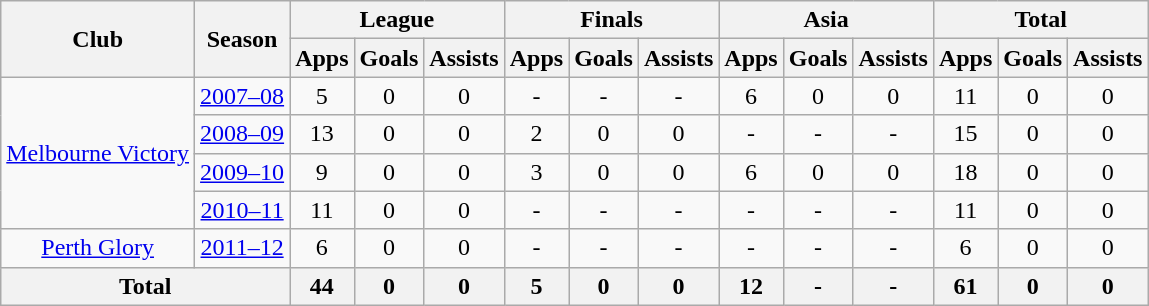<table class="wikitable" style="text-align: center;">
<tr>
<th rowspan="2">Club</th>
<th rowspan="2">Season</th>
<th colspan="3">League</th>
<th colspan="3">Finals</th>
<th colspan="3">Asia</th>
<th colspan="3">Total</th>
</tr>
<tr>
<th>Apps</th>
<th>Goals</th>
<th>Assists</th>
<th>Apps</th>
<th>Goals</th>
<th>Assists</th>
<th>Apps</th>
<th>Goals</th>
<th>Assists</th>
<th>Apps</th>
<th>Goals</th>
<th>Assists</th>
</tr>
<tr>
<td rowspan="4" valign="center"><a href='#'>Melbourne Victory</a></td>
<td><a href='#'>2007–08</a></td>
<td>5</td>
<td>0</td>
<td>0</td>
<td>-</td>
<td>-</td>
<td>-</td>
<td>6</td>
<td>0</td>
<td>0</td>
<td>11</td>
<td>0</td>
<td>0</td>
</tr>
<tr>
<td><a href='#'>2008–09</a></td>
<td>13</td>
<td>0</td>
<td>0</td>
<td>2</td>
<td>0</td>
<td>0</td>
<td>-</td>
<td>-</td>
<td>-</td>
<td>15</td>
<td>0</td>
<td>0</td>
</tr>
<tr>
<td><a href='#'>2009–10</a></td>
<td>9</td>
<td>0</td>
<td>0</td>
<td>3</td>
<td>0</td>
<td>0</td>
<td>6</td>
<td>0</td>
<td>0</td>
<td>18</td>
<td>0</td>
<td>0</td>
</tr>
<tr>
<td><a href='#'>2010–11</a></td>
<td>11</td>
<td>0</td>
<td>0</td>
<td>-</td>
<td>-</td>
<td>-</td>
<td>-</td>
<td>-</td>
<td>-</td>
<td>11</td>
<td>0</td>
<td>0</td>
</tr>
<tr>
<td rowspan="1" valign="center"><a href='#'>Perth Glory</a></td>
<td><a href='#'>2011–12</a></td>
<td>6</td>
<td>0</td>
<td>0</td>
<td>-</td>
<td>-</td>
<td>-</td>
<td>-</td>
<td>-</td>
<td>-</td>
<td>6</td>
<td>0</td>
<td>0</td>
</tr>
<tr>
<th colspan="2">Total</th>
<th>44</th>
<th>0</th>
<th>0</th>
<th>5</th>
<th>0</th>
<th>0</th>
<th>12</th>
<th>-</th>
<th>-</th>
<th>61</th>
<th>0</th>
<th>0</th>
</tr>
</table>
